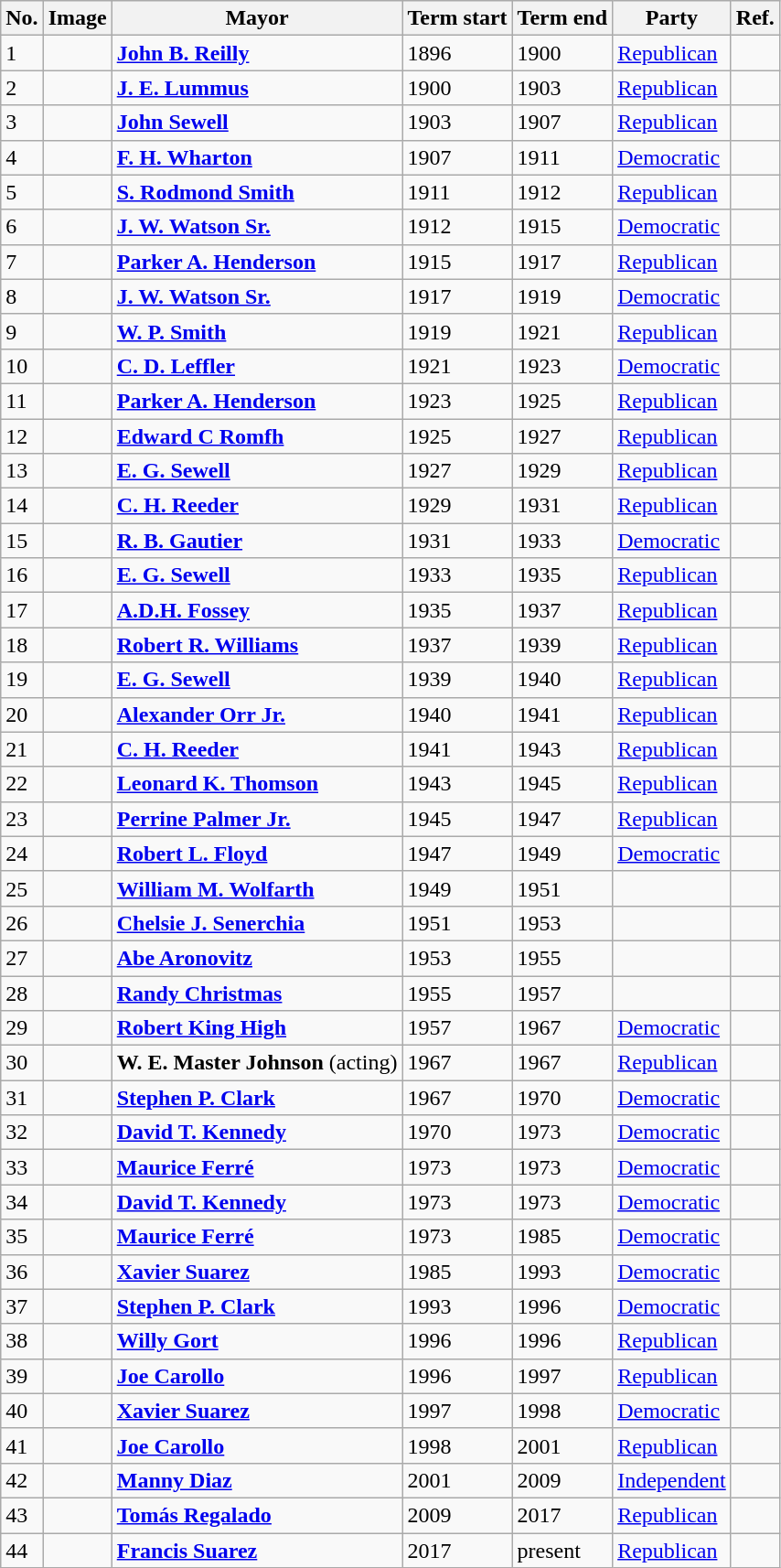<table class="wikitable">
<tr>
<th>No.</th>
<th>Image</th>
<th>Mayor</th>
<th>Term start</th>
<th>Term end</th>
<th>Party</th>
<th>Ref.</th>
</tr>
<tr>
<td>1</td>
<td></td>
<td><strong><a href='#'>John B. Reilly</a></strong></td>
<td>1896</td>
<td>1900</td>
<td><a href='#'>Republican</a></td>
<td></td>
</tr>
<tr>
<td>2</td>
<td></td>
<td><strong> <a href='#'>J. E. Lummus</a></strong></td>
<td>1900</td>
<td>1903</td>
<td><a href='#'>Republican</a></td>
<td></td>
</tr>
<tr>
<td>3</td>
<td></td>
<td><strong><a href='#'>John Sewell</a></strong></td>
<td>1903</td>
<td>1907</td>
<td><a href='#'>Republican</a></td>
</tr>
<tr>
<td>4</td>
<td></td>
<td><strong><a href='#'>F. H. Wharton</a></strong></td>
<td>1907</td>
<td>1911</td>
<td><a href='#'>Democratic</a></td>
<td></td>
</tr>
<tr>
<td>5</td>
<td></td>
<td><strong><a href='#'>S. Rodmond Smith</a></strong></td>
<td>1911</td>
<td>1912</td>
<td><a href='#'>Republican</a></td>
<td></td>
</tr>
<tr>
<td>6</td>
<td></td>
<td><strong><a href='#'>J. W. Watson Sr.</a></strong></td>
<td>1912</td>
<td>1915</td>
<td><a href='#'>Democratic</a></td>
<td></td>
</tr>
<tr>
<td>7</td>
<td></td>
<td><strong><a href='#'>Parker A. Henderson</a></strong></td>
<td>1915</td>
<td>1917</td>
<td><a href='#'>Republican</a></td>
<td></td>
</tr>
<tr>
<td>8</td>
<td></td>
<td><strong><a href='#'>J. W. Watson Sr.</a></strong></td>
<td>1917</td>
<td>1919</td>
<td><a href='#'>Democratic</a></td>
<td></td>
</tr>
<tr>
<td>9</td>
<td></td>
<td><strong> <a href='#'>W. P. Smith</a></strong></td>
<td>1919</td>
<td>1921</td>
<td><a href='#'>Republican</a></td>
<td></td>
</tr>
<tr>
<td>10</td>
<td></td>
<td><strong><a href='#'>C. D. Leffler</a></strong></td>
<td>1921</td>
<td>1923</td>
<td><a href='#'>Democratic</a></td>
<td></td>
</tr>
<tr>
<td>11</td>
<td></td>
<td><strong><a href='#'>Parker A. Henderson</a></strong></td>
<td>1923</td>
<td>1925</td>
<td><a href='#'>Republican</a></td>
<td></td>
</tr>
<tr>
<td>12</td>
<td></td>
<td><strong> <a href='#'>Edward C Romfh</a></strong></td>
<td>1925</td>
<td>1927</td>
<td><a href='#'>Republican</a></td>
<td></td>
</tr>
<tr>
<td>13</td>
<td></td>
<td><strong><a href='#'>E. G. Sewell</a></strong></td>
<td>1927</td>
<td>1929</td>
<td><a href='#'>Republican</a></td>
<td></td>
</tr>
<tr>
<td>14</td>
<td></td>
<td><strong><a href='#'>C. H. Reeder</a></strong></td>
<td>1929</td>
<td>1931</td>
<td><a href='#'>Republican</a></td>
<td></td>
</tr>
<tr>
<td>15</td>
<td></td>
<td><strong><a href='#'>R. B. Gautier</a></strong></td>
<td>1931</td>
<td>1933</td>
<td><a href='#'>Democratic</a></td>
<td></td>
</tr>
<tr>
<td>16</td>
<td></td>
<td><strong><a href='#'>E. G. Sewell</a></strong></td>
<td>1933</td>
<td>1935</td>
<td><a href='#'>Republican</a></td>
<td></td>
</tr>
<tr>
<td>17</td>
<td></td>
<td><strong> <a href='#'>A.D.H. Fossey</a></strong></td>
<td>1935</td>
<td>1937</td>
<td><a href='#'>Republican</a></td>
<td></td>
</tr>
<tr>
<td>18</td>
<td></td>
<td><strong> <a href='#'>Robert R. Williams</a></strong></td>
<td>1937</td>
<td>1939</td>
<td><a href='#'>Republican</a></td>
<td></td>
</tr>
<tr>
<td>19</td>
<td></td>
<td><strong><a href='#'>E. G. Sewell</a></strong></td>
<td>1939</td>
<td>1940</td>
<td><a href='#'>Republican</a></td>
<td></td>
</tr>
<tr>
<td>20</td>
<td></td>
<td><strong> <a href='#'>Alexander Orr Jr.</a></strong></td>
<td>1940</td>
<td>1941</td>
<td><a href='#'>Republican</a></td>
<td></td>
</tr>
<tr>
<td>21</td>
<td></td>
<td><strong><a href='#'>C. H. Reeder</a></strong></td>
<td>1941</td>
<td>1943</td>
<td><a href='#'>Republican</a></td>
<td></td>
</tr>
<tr>
<td>22</td>
<td></td>
<td><strong><a href='#'>Leonard K. Thomson</a></strong></td>
<td>1943</td>
<td>1945</td>
<td><a href='#'>Republican</a></td>
<td></td>
</tr>
<tr>
<td>23</td>
<td></td>
<td><strong> <a href='#'>Perrine Palmer Jr.</a></strong></td>
<td>1945</td>
<td>1947</td>
<td><a href='#'>Republican</a></td>
<td></td>
</tr>
<tr>
<td>24</td>
<td></td>
<td><strong><a href='#'>Robert L. Floyd</a></strong></td>
<td>1947</td>
<td>1949</td>
<td><a href='#'>Democratic</a></td>
<td></td>
</tr>
<tr>
<td>25</td>
<td></td>
<td><strong><a href='#'>William M. Wolfarth</a></strong></td>
<td>1949</td>
<td>1951</td>
<td></td>
<td></td>
</tr>
<tr>
<td>26</td>
<td></td>
<td><strong><a href='#'>Chelsie J. Senerchia</a></strong></td>
<td>1951</td>
<td>1953</td>
<td></td>
<td></td>
</tr>
<tr>
<td>27</td>
<td></td>
<td><strong><a href='#'>Abe Aronovitz</a></strong></td>
<td>1953</td>
<td>1955</td>
<td></td>
<td></td>
</tr>
<tr>
<td>28</td>
<td></td>
<td><strong><a href='#'>Randy Christmas</a></strong></td>
<td>1955</td>
<td>1957</td>
<td></td>
<td></td>
</tr>
<tr>
<td>29</td>
<td></td>
<td><strong><a href='#'>Robert King High</a></strong></td>
<td>1957</td>
<td>1967</td>
<td><a href='#'>Democratic</a></td>
<td></td>
</tr>
<tr>
<td>30</td>
<td></td>
<td><strong>W. E. Master Johnson</strong> (acting)</td>
<td>1967</td>
<td>1967</td>
<td><a href='#'>Republican</a></td>
<td></td>
</tr>
<tr>
<td>31</td>
<td></td>
<td><strong><a href='#'>Stephen P. Clark</a></strong></td>
<td>1967</td>
<td>1970</td>
<td><a href='#'>Democratic</a></td>
<td></td>
</tr>
<tr>
<td>32</td>
<td></td>
<td><strong><a href='#'>David T. Kennedy</a></strong></td>
<td>1970</td>
<td>1973</td>
<td><a href='#'>Democratic</a></td>
<td></td>
</tr>
<tr>
<td>33</td>
<td></td>
<td><strong><a href='#'>Maurice Ferré</a></strong></td>
<td>1973</td>
<td>1973</td>
<td><a href='#'>Democratic</a></td>
<td></td>
</tr>
<tr>
<td>34</td>
<td></td>
<td><strong><a href='#'>David T. Kennedy</a></strong></td>
<td>1973</td>
<td>1973</td>
<td><a href='#'>Democratic</a></td>
<td></td>
</tr>
<tr>
<td>35</td>
<td></td>
<td><strong><a href='#'>Maurice Ferré</a></strong></td>
<td>1973</td>
<td>1985</td>
<td><a href='#'>Democratic</a></td>
<td></td>
</tr>
<tr>
<td>36</td>
<td></td>
<td><strong><a href='#'>Xavier Suarez</a></strong></td>
<td>1985</td>
<td>1993</td>
<td><a href='#'>Democratic</a></td>
<td></td>
</tr>
<tr>
<td>37</td>
<td></td>
<td><strong><a href='#'>Stephen P. Clark</a></strong></td>
<td>1993</td>
<td>1996</td>
<td><a href='#'>Democratic</a></td>
<td></td>
</tr>
<tr>
<td>38</td>
<td></td>
<td><strong><a href='#'>Willy Gort</a></strong></td>
<td>1996</td>
<td>1996</td>
<td><a href='#'>Republican</a></td>
<td></td>
</tr>
<tr>
<td>39</td>
<td></td>
<td><strong><a href='#'>Joe Carollo</a></strong></td>
<td>1996</td>
<td>1997</td>
<td><a href='#'>Republican</a></td>
<td></td>
</tr>
<tr>
<td>40</td>
<td></td>
<td><strong><a href='#'>Xavier Suarez</a></strong></td>
<td>1997</td>
<td>1998</td>
<td><a href='#'>Democratic</a></td>
<td></td>
</tr>
<tr>
<td>41</td>
<td></td>
<td><strong><a href='#'>Joe Carollo</a></strong></td>
<td>1998</td>
<td>2001</td>
<td><a href='#'>Republican</a></td>
<td></td>
</tr>
<tr>
<td>42</td>
<td></td>
<td><strong><a href='#'>Manny Diaz</a></strong></td>
<td>2001</td>
<td>2009</td>
<td><a href='#'>Independent</a></td>
<td></td>
</tr>
<tr>
<td>43</td>
<td></td>
<td><strong><a href='#'>Tomás Regalado</a></strong></td>
<td>2009</td>
<td>2017</td>
<td><a href='#'>Republican</a></td>
<td></td>
</tr>
<tr>
<td>44</td>
<td></td>
<td><strong><a href='#'>Francis Suarez</a></strong></td>
<td>2017</td>
<td>present</td>
<td><a href='#'>Republican</a></td>
<td></td>
</tr>
</table>
